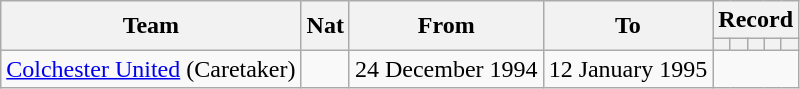<table class="wikitable" style="text-align: center">
<tr>
<th rowspan="2">Team</th>
<th rowspan="2">Nat</th>
<th rowspan="2">From</th>
<th rowspan="2">To</th>
<th colspan="5">Record</th>
</tr>
<tr>
<th></th>
<th></th>
<th></th>
<th></th>
<th></th>
</tr>
<tr>
<td align=left><a href='#'>Colchester United</a> (Caretaker)</td>
<td></td>
<td align=left>24 December 1994</td>
<td align=left>12 January 1995<br></td>
</tr>
</table>
